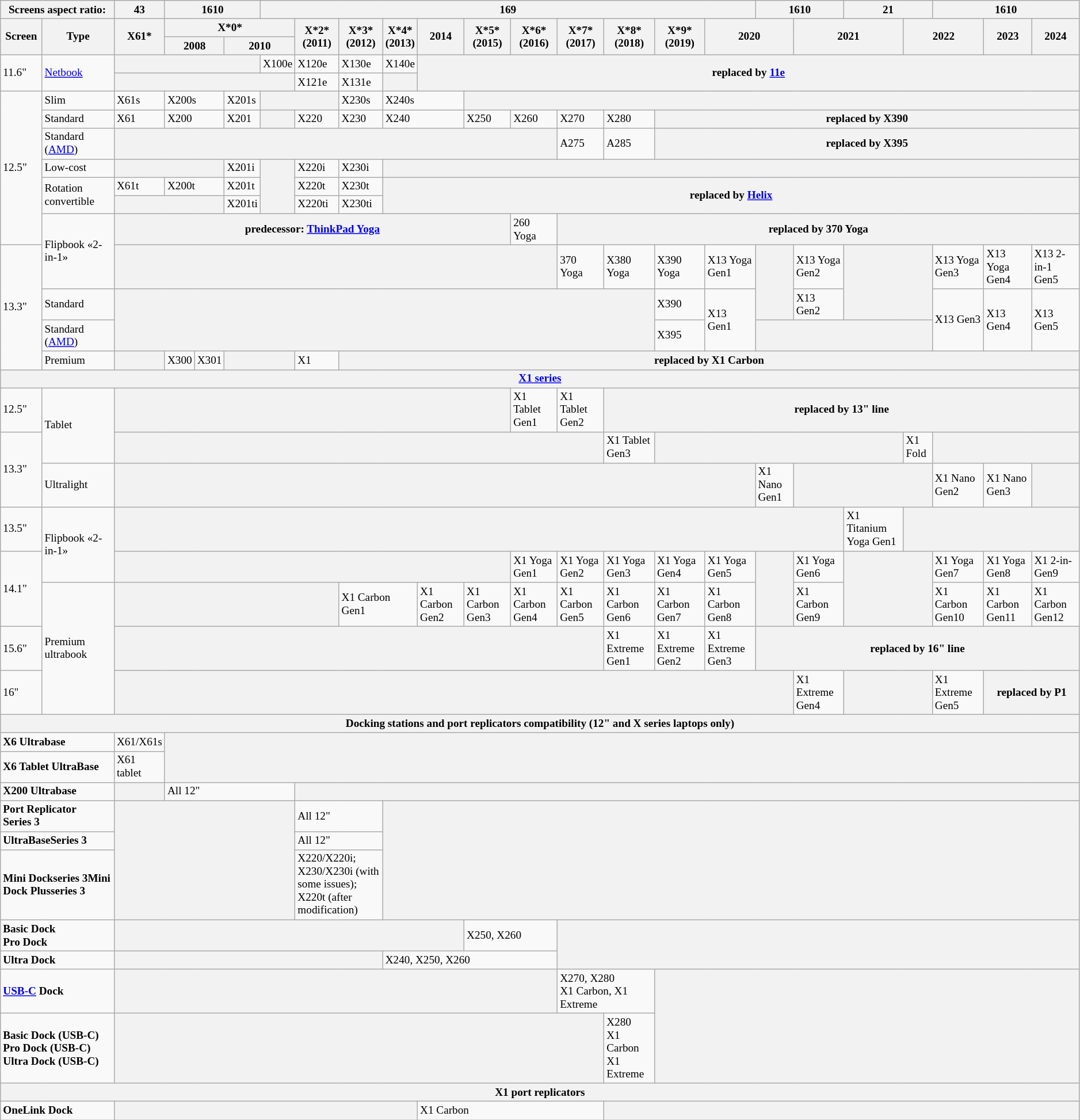<table class="wikitable mw-collapsible mw-collapsed" style="min-width: 75%; font-size: 80%;">
<tr>
<th colspan="2">Screens aspect ratio:</th>
<th>43</th>
<th colspan="3">1610</th>
<th colspan="12">169</th>
<th colspan="2">1610</th>
<th colspan="2">21</th>
<th colspan="3">1610</th>
</tr>
<tr>
<th rowspan="2">Screen</th>
<th rowspan="2">Type</th>
<th rowspan="2">X61*</th>
<th colspan="5">X*0*</th>
<th rowspan="2">X*2* <br>(2011)</th>
<th rowspan="2">X*3* <br>(2012)</th>
<th rowspan="2">X*4* <br>(2013)</th>
<th rowspan="2">2014</th>
<th rowspan="2">X*5* <br>(2015)</th>
<th rowspan="2">X*6* <br>(2016)</th>
<th rowspan="2">X*7* <br>(2017)</th>
<th rowspan="2">X*8* <br>(2018)</th>
<th rowspan="2">X*9* <br>(2019)</th>
<th colspan="2" rowspan="2">2020</th>
<th colspan="2" rowspan="2">2021</th>
<th colspan="2" rowspan="2">2022</th>
<th rowspan="2">2023</th>
<th rowspan="2">2024</th>
</tr>
<tr>
<th colspan="2">2008</th>
<th colspan="3">2010</th>
</tr>
<tr>
<td rowspan="2">11.6"</td>
<td rowspan="2"><a href='#'>Netbook</a></td>
<th colspan="5"></th>
<td>X100e</td>
<td>X120e</td>
<td>X130e</td>
<td>X140e</td>
<th colspan="14" rowspan="2">replaced by <a href='#'>11e</a></th>
</tr>
<tr>
<th colspan="6"></th>
<td>X121e</td>
<td>X131e</td>
<th></th>
</tr>
<tr>
<td rowspan="7">12.5"</td>
<td>Slim</td>
<td>X61s</td>
<td colspan="2">X200s</td>
<td>X201s</td>
<th colspan="3"></th>
<td>X230s</td>
<td colspan="2">X240s</td>
<th colspan="13"></th>
</tr>
<tr>
<td>Standard</td>
<td>X61</td>
<td colspan="2">X200</td>
<td>X201</td>
<th colspan="2"></th>
<td>X220</td>
<td>X230</td>
<td colspan="2">X240</td>
<td>X250</td>
<td>X260</td>
<td>X270</td>
<td>X280</td>
<th colspan="9">replaced by X390</th>
</tr>
<tr>
<td>Standard (<a href='#'>AMD</a>)</td>
<th colspan="12"></th>
<td>A275</td>
<td>A285</td>
<th colspan="9">replaced by X395</th>
</tr>
<tr>
<td>Low-cost</td>
<th colspan="3"></th>
<td>X201i</td>
<th colspan="2" rowspan="3"></th>
<td>X220i</td>
<td>X230i</td>
<th colspan="15"></th>
</tr>
<tr>
<td rowspan="2">Rotation<br>convertible</td>
<td>X61t</td>
<td colspan="2">X200t</td>
<td>X201t</td>
<td>X220t</td>
<td>X230t</td>
<th colspan="15" rowspan="2">replaced by <a href='#'>Helix</a></th>
</tr>
<tr>
<th colspan="3"></th>
<td>X201ti</td>
<td>X220ti</td>
<td>X230ti</td>
</tr>
<tr>
<td rowspan="2">Flipbook «2-in-1»</td>
<th colspan="11">predecessor: <a href='#'>ThinkPad Yoga</a></th>
<td>260 Yoga</td>
<th colspan="11">replaced by 370 Yoga</th>
</tr>
<tr>
<td rowspan="4">13.3"</td>
<th colspan="12"></th>
<td>370 Yoga</td>
<td>X380 Yoga</td>
<td>X390 Yoga</td>
<td>X13 Yoga Gen1</td>
<th rowspan="2"></th>
<td>X13 Yoga Gen2</td>
<th colspan="2" rowspan="2"></th>
<td>X13 Yoga Gen3</td>
<td>X13 Yoga Gen4</td>
<td>X13 2-in-1 Gen5</td>
</tr>
<tr>
<td>Standard</td>
<th colspan="14" rowspan="2"></th>
<td>X390</td>
<td rowspan="2">X13 Gen1</td>
<td>X13 Gen2</td>
<td rowspan="2">X13 Gen3</td>
<td rowspan="2">X13 Gen4</td>
<td rowspan="2">X13 Gen5</td>
</tr>
<tr>
<td>Standard (<a href='#'>AMD</a>)</td>
<td>X395</td>
<th colspan="4"></th>
</tr>
<tr>
<td>Premium</td>
<th></th>
<td>X300</td>
<td>X301</td>
<th colspan="3"></th>
<td>X1</td>
<th colspan="16">replaced by X1 Carbon</th>
</tr>
<tr>
<th colspan="25" style="text-align:center;"><a href='#'>X1 series</a></th>
</tr>
<tr>
<td>12.5"</td>
<td rowspan="2">Tablet</td>
<th colspan="11"></th>
<td>X1 Tablet Gen1</td>
<td>X1 Tablet Gen2</td>
<th colspan="10">replaced by 13" line</th>
</tr>
<tr>
<td rowspan="2">13.3"</td>
<th colspan="13"></th>
<td>X1 Tablet Gen3</td>
<th colspan="5"></th>
<td>X1 Fold</td>
<th colspan="3"></th>
</tr>
<tr>
<td>Ultralight</td>
<th colspan="16"></th>
<td>X1 Nano Gen1</td>
<th colspan="3"></th>
<td>X1 Nano Gen2</td>
<td>X1 Nano Gen3</td>
<th></th>
</tr>
<tr>
<td>13.5"</td>
<td rowspan="2">Flipbook «2-in-1»</td>
<th colspan="18"></th>
<td>X1 Titanium Yoga Gen1</td>
<th colspan="4"></th>
</tr>
<tr>
<td rowspan="2">14.1"</td>
<th colspan="11"></th>
<td>X1 Yoga Gen1</td>
<td>X1 Yoga Gen2</td>
<td>X1 Yoga Gen3</td>
<td>X1 Yoga Gen4</td>
<td>X1 Yoga Gen5</td>
<th rowspan="2"></th>
<td>X1 Yoga Gen6</td>
<th colspan="2" rowspan="2"></th>
<td>X1 Yoga Gen7</td>
<td>X1 Yoga Gen8</td>
<td>X1 2-in- Gen9</td>
</tr>
<tr>
<td rowspan="3">Premium<br>ultrabook</td>
<th colspan="7"></th>
<td colspan="2">X1 Carbon Gen1</td>
<td>X1 Carbon Gen2</td>
<td>X1 Carbon Gen3</td>
<td>X1 Carbon Gen4</td>
<td>X1 Carbon Gen5</td>
<td>X1 Carbon Gen6</td>
<td>X1 Carbon Gen7</td>
<td>X1 Carbon Gen8</td>
<td>X1 Carbon Gen9</td>
<td>X1 Carbon Gen10</td>
<td>X1 Carbon Gen11</td>
<td>X1 Carbon Gen12</td>
</tr>
<tr>
<td>15.6"</td>
<th colspan="13"></th>
<td>X1 Extreme<br>Gen1</td>
<td>X1 Extreme<br>Gen2</td>
<td>X1 Extreme<br>Gen3</td>
<th colspan="7">replaced by 16" line</th>
</tr>
<tr>
<td>16"</td>
<th colspan="17"></th>
<td>X1 Extreme<br>Gen4</td>
<th colspan="2"></th>
<td>X1 Extreme<br>Gen5</td>
<th colspan="2">replaced by P1</th>
</tr>
<tr>
<th colspan="25"><strong>Docking stations and</strong> port replicators <strong>compatibility (12" and X series laptops only)</strong></th>
</tr>
<tr>
<td colspan="2"><strong>X6 Ultrabase</strong></td>
<td>X61/X61s</td>
<th colspan="22" rowspan="2"></th>
</tr>
<tr>
<td colspan="2"><strong>X6 Tablet UltraBase</strong></td>
<td>X61<br>tablet</td>
</tr>
<tr>
<td colspan="2"><strong>X200 Ultrabase</strong></td>
<th></th>
<td colspan="5">All 12"</td>
<th colspan="17"></th>
</tr>
<tr>
<td colspan="2"><strong>Port Replicator Series 3</strong></td>
<th colspan="6" rowspan="3"></th>
<td colspan="2">All 12"</td>
<th colspan="15" rowspan="3"></th>
</tr>
<tr>
<td colspan="2"><strong>UltraBase</strong><strong>Series 3</strong></td>
<td colspan="2">All 12"</td>
</tr>
<tr>
<td colspan="2"><strong>Mini Dockseries 3Mini Dock Plusseries 3</strong></td>
<td colspan="2">X220/X220i;<br>X230/X230i (with some issues);<br>X220t (after modification)</td>
</tr>
<tr>
<td colspan="2"><strong>Basic Dock</strong><br><strong>Pro Dock</strong></td>
<th colspan="10"></th>
<td colspan="2">X250, X260</td>
<th colspan="11" rowspan="2"></th>
</tr>
<tr>
<td colspan="2"><strong>Ultra Dock</strong></td>
<th colspan="8"></th>
<td colspan="4">X240, X250, X260</td>
</tr>
<tr>
<td colspan="2"><strong><a href='#'>USB-C</a> Dock</strong></td>
<th colspan="12"></th>
<td colspan="2">X270, X280<br>X1 Carbon, X1 Extreme</td>
<th colspan="9" rowspan="2"></th>
</tr>
<tr>
<td colspan="2"><strong>Basic Dock (USB-C)</strong><br><strong>Pro Dock (USB-C)<br>Ultra Dock (USB-C)</strong></td>
<th colspan="13"></th>
<td>X280<br>X1 Carbon<br>X1 Extreme</td>
</tr>
<tr>
<th colspan="25">X1 port replicators</th>
</tr>
<tr>
<td colspan="2"><strong>OneLink Dock</strong></td>
<th colspan="9"></th>
<td colspan="4">X1 Carbon</td>
<th colspan="10"></th>
</tr>
</table>
